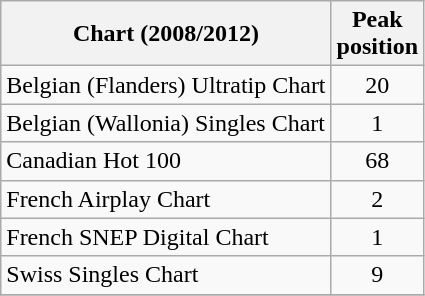<table class="wikitable sortable">
<tr>
<th>Chart (2008/2012)</th>
<th>Peak<br>position</th>
</tr>
<tr>
<td>Belgian (Flanders) Ultratip Chart</td>
<td align="center">20</td>
</tr>
<tr>
<td>Belgian (Wallonia) Singles Chart</td>
<td align="center">1</td>
</tr>
<tr>
<td>Canadian Hot 100</td>
<td align="center">68</td>
</tr>
<tr>
<td>French Airplay Chart</td>
<td align="center">2</td>
</tr>
<tr>
<td>French SNEP Digital Chart</td>
<td align="center">1</td>
</tr>
<tr>
<td>Swiss Singles Chart</td>
<td align="center">9</td>
</tr>
<tr>
</tr>
</table>
